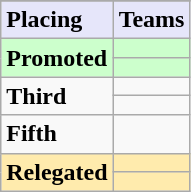<table class=wikitable>
<tr>
</tr>
<tr style="background: #E6E6FA;">
<td><strong>Placing</strong></td>
<td><strong>Teams</strong></td>
</tr>
<tr style="background: #ccffcc;">
<td rowspan="2"><strong>Promoted</strong></td>
<td></td>
</tr>
<tr style="background: #ccffcc;">
<td><strong></strong></td>
</tr>
<tr>
<td rowspan="2"><strong>Third</strong></td>
<td></td>
</tr>
<tr>
<td></td>
</tr>
<tr>
<td><strong>Fifth</strong></td>
<td></td>
</tr>
<tr style="background: #ffebad;">
<td rowspan="2"><strong>Relegated</strong></td>
<td></td>
</tr>
<tr style="background: #ffebad;">
<td></td>
</tr>
</table>
